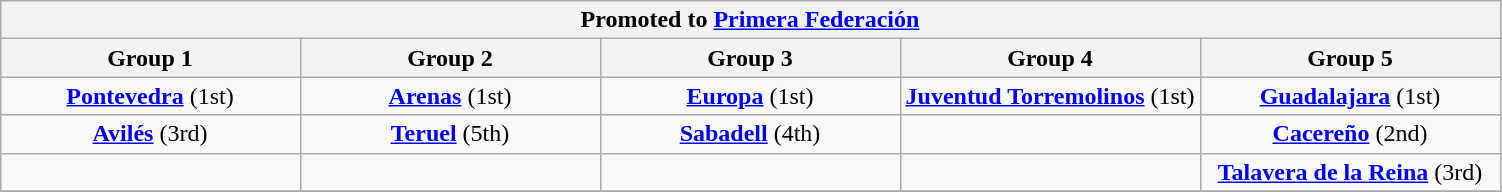<table class="wikitable" style="text-align: center; margin: 0 auto;">
<tr>
<th colspan="5">Promoted to <a href='#'>Primera Federación</a></th>
</tr>
<tr>
<th width=20%>Group 1</th>
<th width=20%>Group 2</th>
<th width=20%>Group 3</th>
<th width=20%>Group 4</th>
<th width=20%>Group 5</th>
</tr>
<tr>
<td><strong><a href='#'>Pontevedra</a></strong> (1st)<br></td>
<td><strong><a href='#'>Arenas</a></strong> (1st)<br></td>
<td><strong><a href='#'>Europa</a></strong> (1st)<br></td>
<td><strong><a href='#'>Juventud Torremolinos</a></strong> (1st)<br></td>
<td><strong><a href='#'>Guadalajara</a></strong> (1st)<br></td>
</tr>
<tr>
<td><strong><a href='#'>Avilés</a></strong> (3rd)<br></td>
<td><strong><a href='#'>Teruel</a></strong> (5th)<br></td>
<td><strong><a href='#'>Sabadell</a></strong> (4th)<br></td>
<td></td>
<td><strong><a href='#'>Cacereño</a></strong> (2nd)<br></td>
</tr>
<tr>
<td></td>
<td></td>
<td></td>
<td></td>
<td><strong><a href='#'>Talavera de la Reina</a></strong> (3rd)<br></td>
</tr>
<tr>
</tr>
</table>
